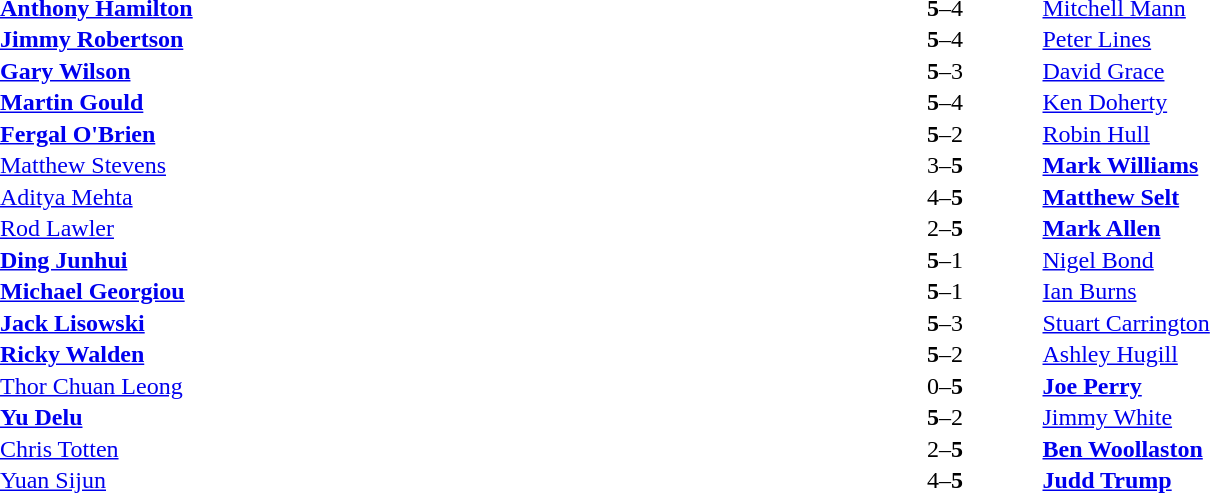<table width="100%" cellspacing="1">
<tr>
<th width=45%></th>
<th width=10%></th>
<th width=45%></th>
</tr>
<tr>
<td> <strong><a href='#'>Anthony Hamilton</a></strong></td>
<td align="center"><strong>5</strong>–4</td>
<td> <a href='#'>Mitchell Mann</a></td>
</tr>
<tr>
<td> <strong><a href='#'>Jimmy Robertson</a></strong></td>
<td align="center"><strong>5</strong>–4</td>
<td> <a href='#'>Peter Lines</a></td>
</tr>
<tr>
<td> <strong><a href='#'>Gary Wilson</a></strong></td>
<td align="center"><strong>5</strong>–3</td>
<td> <a href='#'>David Grace</a></td>
</tr>
<tr>
<td> <strong><a href='#'>Martin Gould</a></strong></td>
<td align="center"><strong>5</strong>–4</td>
<td> <a href='#'>Ken Doherty</a></td>
</tr>
<tr>
<td> <strong><a href='#'>Fergal O'Brien</a></strong></td>
<td align="center"><strong>5</strong>–2</td>
<td> <a href='#'>Robin Hull</a></td>
</tr>
<tr>
<td> <a href='#'>Matthew Stevens</a></td>
<td align="center">3–<strong>5</strong></td>
<td> <strong><a href='#'>Mark Williams</a></strong></td>
</tr>
<tr>
<td> <a href='#'>Aditya Mehta</a></td>
<td align="center">4–<strong>5</strong></td>
<td> <strong><a href='#'>Matthew Selt</a></strong></td>
</tr>
<tr>
<td> <a href='#'>Rod Lawler</a></td>
<td align="center">2–<strong>5</strong></td>
<td> <strong><a href='#'>Mark Allen</a></strong></td>
</tr>
<tr>
<td> <strong><a href='#'>Ding Junhui</a></strong></td>
<td align="center"><strong>5</strong>–1</td>
<td> <a href='#'>Nigel Bond</a></td>
</tr>
<tr>
<td> <strong><a href='#'>Michael Georgiou</a></strong></td>
<td align="center"><strong>5</strong>–1</td>
<td> <a href='#'>Ian Burns</a></td>
</tr>
<tr>
<td> <strong><a href='#'>Jack Lisowski</a></strong></td>
<td align="center"><strong>5</strong>–3</td>
<td> <a href='#'>Stuart Carrington</a></td>
</tr>
<tr>
<td> <strong><a href='#'>Ricky Walden</a></strong></td>
<td align="center"><strong>5</strong>–2</td>
<td> <a href='#'>Ashley Hugill</a></td>
</tr>
<tr>
<td> <a href='#'>Thor Chuan Leong</a></td>
<td align="center">0–<strong>5</strong></td>
<td> <strong><a href='#'>Joe Perry</a></strong></td>
</tr>
<tr>
<td> <strong><a href='#'>Yu Delu</a></strong></td>
<td align="center"><strong>5</strong>–2</td>
<td> <a href='#'>Jimmy White</a></td>
</tr>
<tr>
<td> <a href='#'>Chris Totten</a></td>
<td align="center">2–<strong>5</strong></td>
<td> <strong><a href='#'>Ben Woollaston</a></strong></td>
</tr>
<tr>
<td> <a href='#'>Yuan Sijun</a></td>
<td align="center">4–<strong>5</strong></td>
<td> <strong><a href='#'>Judd Trump</a></strong></td>
</tr>
</table>
